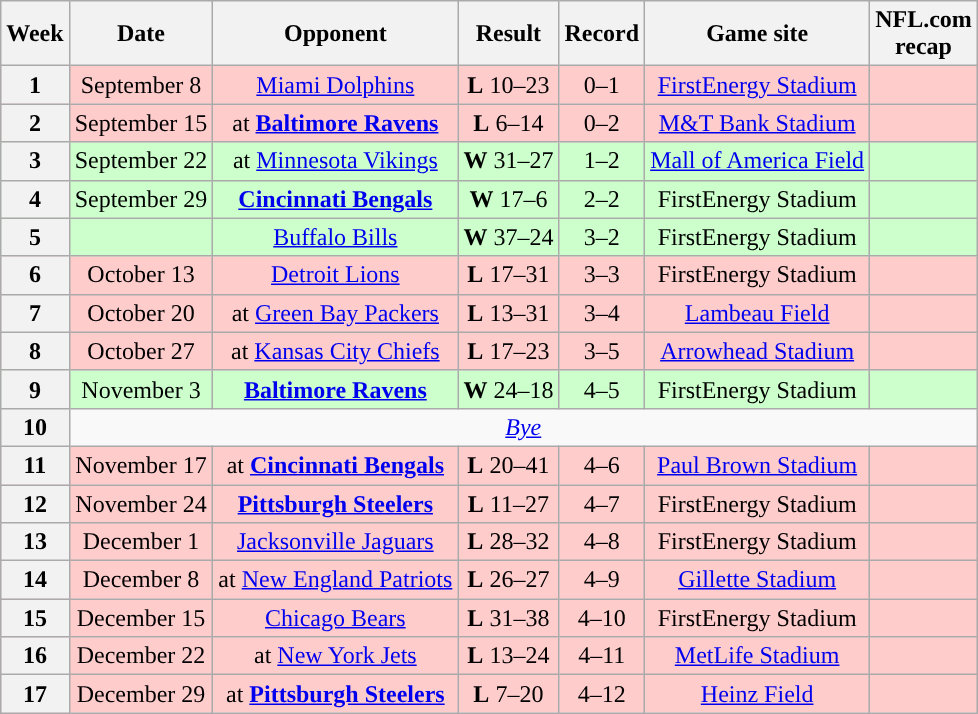<table class="wikitable" style="text-align:center">
<tr>
<th>Week</th>
<th>Date</th>
<th>Opponent</th>
<th>Result</th>
<th>Record</th>
<th>Game site</th>
<th>NFL.com<br>recap</th>
</tr>
<tr style="background:#fcc; text-align:center;">
<th>1</th>
<td>September 8</td>
<td><a href='#'>Miami Dolphins</a></td>
<td><strong>L</strong> 10–23</td>
<td>0–1</td>
<td><a href='#'>FirstEnergy Stadium</a></td>
<td></td>
</tr>
<tr style="background:#fcc; text-align:center;">
<th>2</th>
<td>September 15</td>
<td>at <strong><a href='#'>Baltimore Ravens</a></strong></td>
<td><strong>L</strong> 6–14</td>
<td>0–2</td>
<td><a href='#'>M&T Bank Stadium</a></td>
<td></td>
</tr>
<tr style="background:#cfc; text-align:center;">
<th>3</th>
<td>September 22</td>
<td>at <a href='#'>Minnesota Vikings</a></td>
<td><strong>W</strong> 31–27</td>
<td>1–2</td>
<td><a href='#'>Mall of America Field</a></td>
<td></td>
</tr>
<tr style="background:#cfc; text-align:center;">
<th>4</th>
<td>September 29</td>
<td><strong><a href='#'>Cincinnati Bengals</a></strong></td>
<td><strong>W</strong> 17–6</td>
<td>2–2</td>
<td>FirstEnergy Stadium</td>
<td></td>
</tr>
<tr style="background:#cfc; text-align:center;">
<th>5</th>
<td></td>
<td><a href='#'>Buffalo Bills</a></td>
<td><strong>W</strong> 37–24</td>
<td>3–2</td>
<td>FirstEnergy Stadium</td>
<td></td>
</tr>
<tr style="background:#fcc; text-align:center;">
<th>6</th>
<td>October 13</td>
<td><a href='#'>Detroit Lions</a></td>
<td><strong>L</strong> 17–31</td>
<td>3–3</td>
<td>FirstEnergy Stadium</td>
<td></td>
</tr>
<tr style="background:#fcc; text-align:center;">
<th>7</th>
<td>October 20</td>
<td>at <a href='#'>Green Bay Packers</a></td>
<td><strong>L</strong> 13–31</td>
<td>3–4</td>
<td><a href='#'>Lambeau Field</a></td>
<td></td>
</tr>
<tr style="background:#fcc; text-align:center;">
<th>8</th>
<td>October 27</td>
<td>at <a href='#'>Kansas City Chiefs</a></td>
<td><strong>L</strong> 17–23</td>
<td>3–5</td>
<td><a href='#'>Arrowhead Stadium</a></td>
<td></td>
</tr>
<tr style="background:#cfc; text-align:center;">
<th>9</th>
<td>November 3</td>
<td><strong><a href='#'>Baltimore Ravens</a></strong></td>
<td><strong>W</strong> 24–18</td>
<td>4–5</td>
<td>FirstEnergy Stadium</td>
<td></td>
</tr>
<tr>
<th>10</th>
<td colspan="6" style="text-align:center;"><em><a href='#'>Bye</a></em></td>
</tr>
<tr style="background:#fcc; text-align:center;">
<th>11</th>
<td>November 17</td>
<td>at <strong><a href='#'>Cincinnati Bengals</a></strong></td>
<td><strong>L</strong> 20–41</td>
<td>4–6</td>
<td><a href='#'>Paul Brown Stadium</a></td>
<td></td>
</tr>
<tr style="background:#fcc; text-align:center;">
<th>12</th>
<td>November 24</td>
<td><strong><a href='#'>Pittsburgh Steelers</a></strong></td>
<td><strong>L</strong> 11–27</td>
<td>4–7</td>
<td>FirstEnergy Stadium</td>
<td></td>
</tr>
<tr style="background:#fcc; text-align:center;">
<th>13</th>
<td>December 1</td>
<td><a href='#'>Jacksonville Jaguars</a></td>
<td><strong>L</strong> 28–32</td>
<td>4–8</td>
<td>FirstEnergy Stadium</td>
<td></td>
</tr>
<tr style="background:#fcc; text-align:center;">
<th>14</th>
<td>December 8</td>
<td>at <a href='#'>New England Patriots</a></td>
<td><strong>L</strong> 26–27</td>
<td>4–9</td>
<td><a href='#'>Gillette Stadium</a></td>
<td></td>
</tr>
<tr style="background:#fcc; text-align:center;">
<th>15</th>
<td>December 15</td>
<td><a href='#'>Chicago Bears</a></td>
<td><strong>L</strong> 31–38</td>
<td>4–10</td>
<td>FirstEnergy Stadium</td>
<td></td>
</tr>
<tr style="background:#fcc; text-align:center;">
<th>16</th>
<td>December 22</td>
<td>at <a href='#'>New York Jets</a></td>
<td><strong>L</strong> 13–24</td>
<td>4–11</td>
<td><a href='#'>MetLife Stadium</a></td>
<td></td>
</tr>
<tr style="background:#fcc; text-align:center;">
<th>17</th>
<td>December 29</td>
<td>at <strong><a href='#'>Pittsburgh Steelers</a></strong></td>
<td><strong>L</strong> 7–20</td>
<td>4–12</td>
<td><a href='#'>Heinz Field</a></td>
<td></td>
</tr>
</table>
